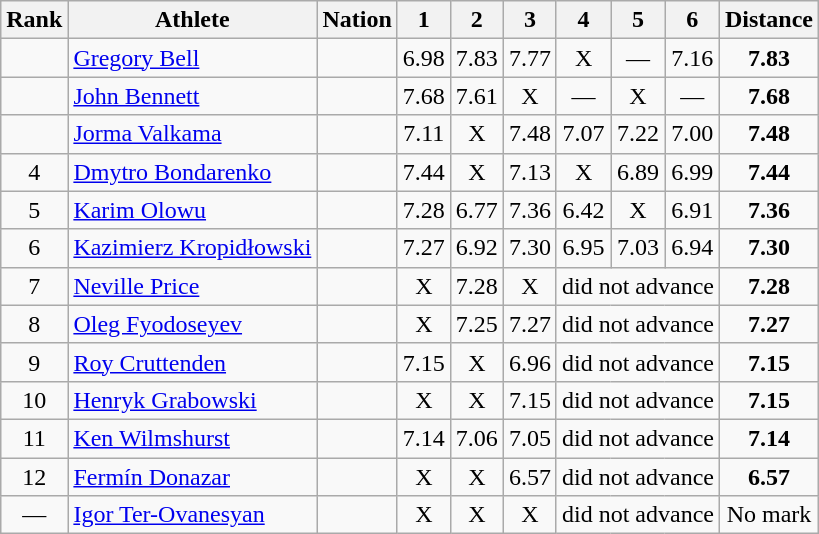<table class="sortable wikitable" style="text-align:center">
<tr>
<th>Rank</th>
<th>Athlete</th>
<th>Nation</th>
<th>1</th>
<th>2</th>
<th>3</th>
<th>4</th>
<th>5</th>
<th>6</th>
<th>Distance</th>
</tr>
<tr>
<td></td>
<td align=left><a href='#'>Gregory Bell</a></td>
<td align=left></td>
<td>6.98</td>
<td>7.83</td>
<td>7.77</td>
<td data-sort-value=1.00>X</td>
<td data-sort-value=1.00>—</td>
<td>7.16</td>
<td><strong>7.83</strong></td>
</tr>
<tr>
<td></td>
<td align=left><a href='#'>John Bennett</a></td>
<td align=left></td>
<td>7.68</td>
<td>7.61</td>
<td data-sort-value=1.00>X</td>
<td data-sort-value=1.00>—</td>
<td data-sort-value=1.00>X</td>
<td data-sort-value=1.00>—</td>
<td><strong>7.68</strong></td>
</tr>
<tr>
<td></td>
<td align=left><a href='#'>Jorma Valkama</a></td>
<td align=left></td>
<td>7.11</td>
<td data-sort-value=1.00>X</td>
<td>7.48</td>
<td>7.07</td>
<td>7.22</td>
<td>7.00</td>
<td><strong>7.48</strong></td>
</tr>
<tr>
<td>4</td>
<td align=left><a href='#'>Dmytro Bondarenko</a></td>
<td align=left></td>
<td>7.44</td>
<td data-sort-value=1.00>X</td>
<td>7.13</td>
<td>X</td>
<td>6.89</td>
<td>6.99</td>
<td><strong>7.44</strong></td>
</tr>
<tr>
<td>5</td>
<td align=left><a href='#'>Karim Olowu</a></td>
<td align=left></td>
<td>7.28</td>
<td>6.77</td>
<td>7.36</td>
<td>6.42</td>
<td data-sort-value=1.00>X</td>
<td>6.91</td>
<td><strong>7.36</strong></td>
</tr>
<tr>
<td>6</td>
<td align=left><a href='#'>Kazimierz Kropidłowski</a></td>
<td align=left></td>
<td>7.27</td>
<td>6.92</td>
<td>7.30</td>
<td>6.95</td>
<td>7.03</td>
<td>6.94</td>
<td><strong>7.30</strong></td>
</tr>
<tr>
<td>7</td>
<td align=left><a href='#'>Neville Price</a></td>
<td align=left></td>
<td data-sort-value=1.00>X</td>
<td>7.28</td>
<td data-sort-value=1.00>X</td>
<td data-sort-value=0.00 colspan=3>did not advance</td>
<td><strong>7.28</strong></td>
</tr>
<tr>
<td>8</td>
<td align=left><a href='#'>Oleg Fyodoseyev</a></td>
<td align=left></td>
<td data-sort-value=1.00>X</td>
<td>7.25</td>
<td>7.27</td>
<td data-sort-value=0.00 colspan=3>did not advance</td>
<td><strong>7.27</strong></td>
</tr>
<tr>
<td>9</td>
<td align=left><a href='#'>Roy Cruttenden</a></td>
<td align=left></td>
<td>7.15</td>
<td data-sort-value=1.00>X</td>
<td>6.96</td>
<td data-sort-value=0.00 colspan=3>did not advance</td>
<td><strong>7.15</strong></td>
</tr>
<tr>
<td>10</td>
<td align=left><a href='#'>Henryk Grabowski</a></td>
<td align=left></td>
<td data-sort-value=1.00>X</td>
<td data-sort-value=1.00>X</td>
<td>7.15</td>
<td data-sort-value=0.00 colspan=3>did not advance</td>
<td><strong>7.15</strong></td>
</tr>
<tr>
<td>11</td>
<td align=left><a href='#'>Ken Wilmshurst</a></td>
<td align=left></td>
<td>7.14</td>
<td>7.06</td>
<td>7.05</td>
<td data-sort-value=0.00 colspan=3>did not advance</td>
<td><strong>7.14</strong></td>
</tr>
<tr>
<td>12</td>
<td align=left><a href='#'>Fermín Donazar</a></td>
<td align=left></td>
<td data-sort-value=1.00>X</td>
<td data-sort-value=1.00>X</td>
<td>6.57</td>
<td data-sort-value=0.00 colspan=3>did not advance</td>
<td><strong>6.57</strong></td>
</tr>
<tr>
<td data-sort-value=13>—</td>
<td align=left><a href='#'>Igor Ter-Ovanesyan</a></td>
<td align=left></td>
<td data-sort-value=1.00>X</td>
<td data-sort-value=1.00>X</td>
<td data-sort-value=1.00>X</td>
<td data-sort-value=0.00 colspan=3>did not advance</td>
<td data-sort-value=1.00>No mark</td>
</tr>
</table>
